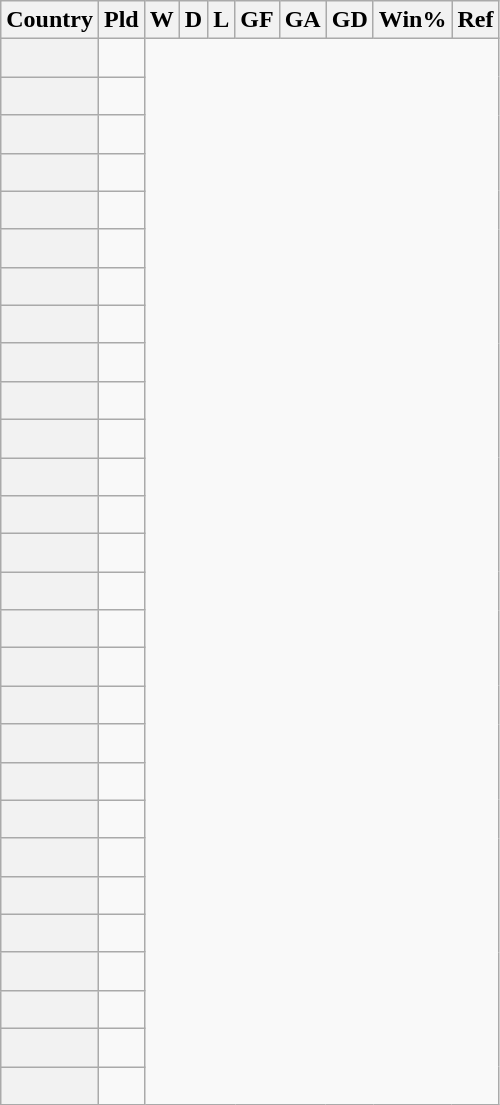<table class="wikitable sortable plainrowheaders" style="text-align:center">
<tr>
<th scope="col">Country</th>
<th scope="col">Pld</th>
<th scope="col">W</th>
<th scope="col">D</th>
<th scope="col">L</th>
<th scope="col">GF</th>
<th scope="col">GA</th>
<th scope="col">GD</th>
<th scope="col">Win%</th>
<th scope="col" class="unsortable">Ref</th>
</tr>
<tr>
<th scope="row" align=left><br></th>
<td></td>
</tr>
<tr>
<th scope="row" align=left><br></th>
<td></td>
</tr>
<tr>
<th scope="row" align=left><br></th>
<td></td>
</tr>
<tr>
<th scope="row" align=left><br></th>
<td></td>
</tr>
<tr>
<th scope="row" align=left><br></th>
<td></td>
</tr>
<tr>
<th scope="row" align=left><br></th>
<td></td>
</tr>
<tr>
<th scope="row" align=left><br></th>
<td></td>
</tr>
<tr>
<th scope="row" align=left><br></th>
<td></td>
</tr>
<tr>
<th scope="row" align=left><br></th>
<td></td>
</tr>
<tr>
<th scope="row" align=left><br></th>
<td></td>
</tr>
<tr>
<th scope="row" align=left><br></th>
<td></td>
</tr>
<tr>
<th scope="row" align=left><br></th>
<td></td>
</tr>
<tr>
<th scope="row" align=left><br></th>
<td></td>
</tr>
<tr>
<th scope="row" align=left><br></th>
<td></td>
</tr>
<tr>
<th scope="row" align=left><br></th>
<td></td>
</tr>
<tr>
<th scope="row" align=left><br></th>
<td></td>
</tr>
<tr>
<th scope="row" align=left><br></th>
<td></td>
</tr>
<tr>
<th scope="row" align=left><br></th>
<td></td>
</tr>
<tr>
<th scope="row" align=left><br></th>
<td></td>
</tr>
<tr>
<th scope="row" align=left><br></th>
<td></td>
</tr>
<tr>
<th scope="row" align=left><br></th>
<td></td>
</tr>
<tr>
<th scope="row" align=left><br></th>
<td></td>
</tr>
<tr>
<th scope="row" align=left><br></th>
<td></td>
</tr>
<tr>
<th scope="row" align=left><br></th>
<td></td>
</tr>
<tr>
<th scope="row" align=left><br></th>
<td></td>
</tr>
<tr>
<th scope="row" align=left><br></th>
<td></td>
</tr>
<tr>
<th scope="row" align=left><br></th>
<td></td>
</tr>
<tr>
<th scope="row" align=left><br></th>
<td></td>
</tr>
</table>
